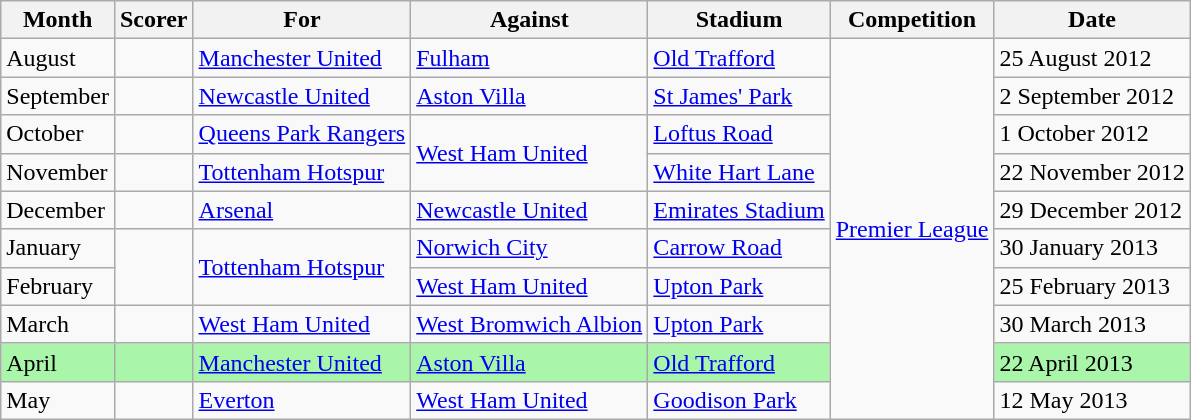<table class="wikitable">
<tr>
<th>Month</th>
<th>Scorer</th>
<th>For</th>
<th>Against</th>
<th>Stadium</th>
<th>Competition</th>
<th>Date</th>
</tr>
<tr>
<td>August</td>
<td> </td>
<td><a href='#'>Manchester United</a></td>
<td><a href='#'>Fulham</a></td>
<td><a href='#'>Old Trafford</a></td>
<td rowspan=10><a href='#'>Premier League</a></td>
<td>25 August 2012</td>
</tr>
<tr>
<td>September</td>
<td> </td>
<td><a href='#'>Newcastle United</a></td>
<td><a href='#'>Aston Villa</a></td>
<td><a href='#'>St James' Park</a></td>
<td>2 September 2012</td>
</tr>
<tr>
<td>October</td>
<td> </td>
<td><a href='#'>Queens Park Rangers</a></td>
<td rowspan=2><a href='#'>West Ham United</a></td>
<td><a href='#'>Loftus Road</a></td>
<td>1 October 2012</td>
</tr>
<tr>
<td>November</td>
<td> </td>
<td><a href='#'>Tottenham Hotspur</a></td>
<td><a href='#'>White Hart Lane</a></td>
<td>22 November 2012</td>
</tr>
<tr>
<td>December</td>
<td> </td>
<td><a href='#'>Arsenal</a></td>
<td><a href='#'>Newcastle United</a></td>
<td><a href='#'>Emirates Stadium</a></td>
<td>29 December 2012</td>
</tr>
<tr>
<td>January</td>
<td rowspan=2> </td>
<td rowspan=2><a href='#'>Tottenham Hotspur</a></td>
<td><a href='#'>Norwich City</a></td>
<td><a href='#'>Carrow Road</a></td>
<td>30 January 2013</td>
</tr>
<tr>
<td>February</td>
<td><a href='#'>West Ham United</a></td>
<td><a href='#'>Upton Park</a></td>
<td>25 February 2013</td>
</tr>
<tr>
<td>March</td>
<td> </td>
<td><a href='#'>West Ham United</a></td>
<td><a href='#'>West Bromwich Albion</a></td>
<td><a href='#'>Upton Park</a></td>
<td>30 March 2013</td>
</tr>
<tr>
<td bgcolor=#A9F5A9>April</td>
<td bgcolor=#A9F5A9> </td>
<td bgcolor=#A9F5A9><a href='#'>Manchester United</a></td>
<td bgcolor=#A9F5A9><a href='#'>Aston Villa</a></td>
<td bgcolor=#A9F5A9><a href='#'>Old Trafford</a></td>
<td bgcolor=#A9F5A9>22 April 2013</td>
</tr>
<tr>
<td>May</td>
<td> </td>
<td><a href='#'>Everton</a></td>
<td><a href='#'>West Ham United</a></td>
<td><a href='#'>Goodison Park</a></td>
<td>12 May 2013</td>
</tr>
</table>
